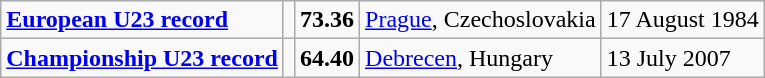<table class="wikitable">
<tr>
<td><strong><a href='#'>European U23 record</a></strong></td>
<td></td>
<td><strong>73.36</strong></td>
<td><a href='#'>Prague</a>, Czechoslovakia</td>
<td>17 August 1984</td>
</tr>
<tr>
<td><strong><a href='#'>Championship U23 record</a></strong></td>
<td></td>
<td><strong>64.40</strong></td>
<td><a href='#'>Debrecen</a>, Hungary</td>
<td>13 July 2007</td>
</tr>
</table>
